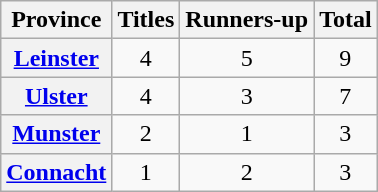<table class="wikitable plainrowheaders sortable">
<tr>
<th scope="col">Province</th>
<th scope="col">Titles</th>
<th scope="col">Runners-up</th>
<th>Total</th>
</tr>
<tr align="center">
<th scope="row"><a href='#'>Leinster</a></th>
<td>4</td>
<td>5</td>
<td>9</td>
</tr>
<tr align="center">
<th scope="row"><a href='#'>Ulster</a></th>
<td>4</td>
<td>3</td>
<td>7</td>
</tr>
<tr align="center">
<th scope="row"><a href='#'>Munster</a></th>
<td>2</td>
<td>1</td>
<td>3</td>
</tr>
<tr align="center">
<th scope="row"><a href='#'>Connacht</a></th>
<td>1</td>
<td>2</td>
<td>3</td>
</tr>
</table>
